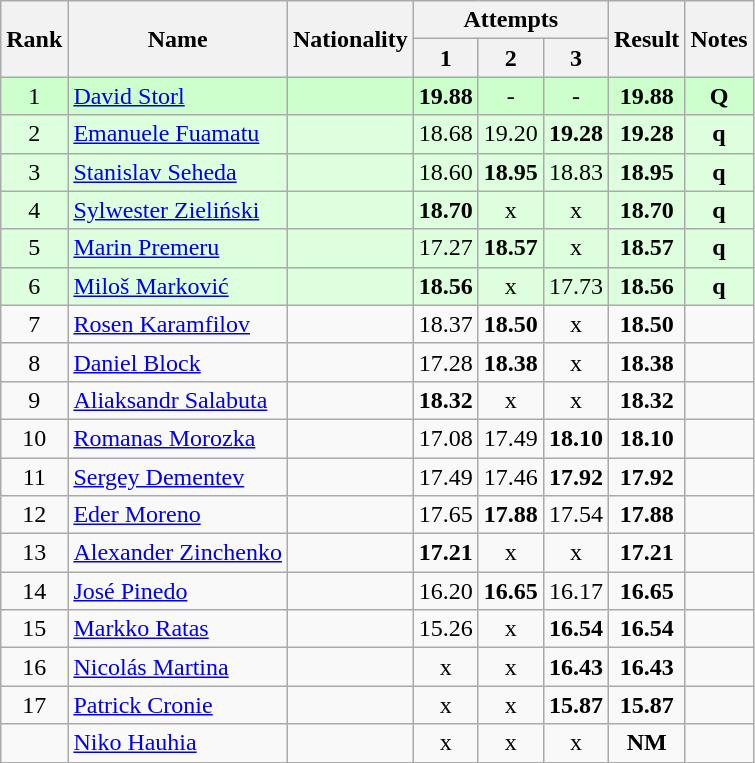<table class="wikitable sortable" style="text-align:center">
<tr>
<th rowspan=2>Rank</th>
<th rowspan=2>Name</th>
<th rowspan=2>Nationality</th>
<th colspan=3>Attempts</th>
<th rowspan=2>Result</th>
<th rowspan=2>Notes</th>
</tr>
<tr>
<th>1</th>
<th>2</th>
<th>3</th>
</tr>
<tr bgcolor=ccffcc>
<td>1</td>
<td align=left><a href='#'>David Storl</a></td>
<td align=left></td>
<td><strong>19.88</strong></td>
<td>-</td>
<td>-</td>
<td><strong>19.88</strong></td>
<td><strong>Q</strong></td>
</tr>
<tr bgcolor=ddffdd>
<td>2</td>
<td align=left><a href='#'>Emanuele Fuamatu</a></td>
<td align=left></td>
<td>18.68</td>
<td>19.20</td>
<td><strong>19.28</strong></td>
<td><strong>19.28</strong></td>
<td><strong>q</strong></td>
</tr>
<tr bgcolor=ddffdd>
<td>3</td>
<td align=left><a href='#'>Stanislav Seheda</a></td>
<td align=left></td>
<td>18.60</td>
<td><strong>18.95</strong></td>
<td>18.83</td>
<td><strong>18.95</strong></td>
<td><strong>q</strong></td>
</tr>
<tr bgcolor=ddffdd>
<td>4</td>
<td align=left><a href='#'>Sylwester Zieliński</a></td>
<td align=left></td>
<td><strong>18.70</strong></td>
<td>x</td>
<td>x</td>
<td><strong>18.70</strong></td>
<td><strong>q</strong></td>
</tr>
<tr bgcolor=ddffdd>
<td>5</td>
<td align=left><a href='#'>Marin Premeru</a></td>
<td align=left></td>
<td>17.27</td>
<td><strong>18.57</strong></td>
<td>x</td>
<td><strong>18.57</strong></td>
<td><strong>q</strong></td>
</tr>
<tr bgcolor=ddffdd>
<td>6</td>
<td align=left><a href='#'>Miloš Marković</a></td>
<td align=left></td>
<td><strong>18.56</strong></td>
<td>x</td>
<td>17.73</td>
<td><strong>18.56</strong></td>
<td><strong>q</strong></td>
</tr>
<tr>
<td>7</td>
<td align=left><a href='#'>Rosen Karamfilov</a></td>
<td align=left></td>
<td>18.37</td>
<td><strong>18.50</strong></td>
<td>x</td>
<td><strong>18.50</strong></td>
<td></td>
</tr>
<tr>
<td>8</td>
<td align=left><a href='#'>Daniel Block</a></td>
<td align=left></td>
<td>17.28</td>
<td><strong>18.38</strong></td>
<td>x</td>
<td><strong>18.38</strong></td>
<td></td>
</tr>
<tr>
<td>9</td>
<td align=left><a href='#'>Aliaksandr Salabuta</a></td>
<td align=left></td>
<td><strong>18.32</strong></td>
<td>x</td>
<td>x</td>
<td><strong>18.32</strong></td>
<td></td>
</tr>
<tr>
<td>10</td>
<td align=left><a href='#'>Romanas Morozka</a></td>
<td align=left></td>
<td>17.08</td>
<td>17.49</td>
<td><strong>18.10</strong></td>
<td><strong>18.10</strong></td>
<td></td>
</tr>
<tr>
<td>11</td>
<td align=left><a href='#'>Sergey Dementev</a></td>
<td align=left></td>
<td>17.49</td>
<td>17.46</td>
<td><strong>17.92</strong></td>
<td><strong>17.92</strong></td>
<td></td>
</tr>
<tr>
<td>12</td>
<td align=left><a href='#'>Eder Moreno</a></td>
<td align=left></td>
<td>17.65</td>
<td><strong>17.88</strong></td>
<td>17.54</td>
<td><strong>17.88</strong></td>
<td></td>
</tr>
<tr>
<td>13</td>
<td align=left><a href='#'>Alexander Zinchenko</a></td>
<td align=left></td>
<td><strong>17.21</strong></td>
<td>x</td>
<td>x</td>
<td><strong>17.21</strong></td>
<td></td>
</tr>
<tr>
<td>14</td>
<td align=left><a href='#'>José Pinedo</a></td>
<td align=left></td>
<td>16.20</td>
<td><strong>16.65</strong></td>
<td>16.17</td>
<td><strong>16.65</strong></td>
<td></td>
</tr>
<tr>
<td>15</td>
<td align=left><a href='#'>Markko Ratas</a></td>
<td align=left></td>
<td>15.26</td>
<td>x</td>
<td><strong>16.54</strong></td>
<td><strong>16.54</strong></td>
<td></td>
</tr>
<tr>
<td>16</td>
<td align=left><a href='#'>Nicolás Martina</a></td>
<td align=left></td>
<td>x</td>
<td>x</td>
<td><strong>16.43</strong></td>
<td><strong>16.43</strong></td>
<td></td>
</tr>
<tr>
<td>17</td>
<td align=left><a href='#'>Patrick Cronie</a></td>
<td align=left></td>
<td>x</td>
<td>x</td>
<td><strong>15.87</strong></td>
<td><strong>15.87</strong></td>
<td></td>
</tr>
<tr>
<td></td>
<td align=left><a href='#'>Niko Hauhia</a></td>
<td align=left></td>
<td>x</td>
<td>x</td>
<td>x</td>
<td><strong>NM</strong></td>
<td></td>
</tr>
</table>
